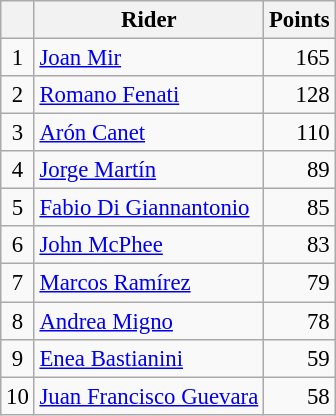<table class="wikitable" style="font-size: 95%;">
<tr>
<th></th>
<th>Rider</th>
<th>Points</th>
</tr>
<tr>
<td align=center>1</td>
<td> <a href='#'>Joan Mir</a></td>
<td align=right>165</td>
</tr>
<tr>
<td align=center>2</td>
<td> <a href='#'>Romano Fenati</a></td>
<td align=right>128</td>
</tr>
<tr>
<td align=center>3</td>
<td> <a href='#'>Arón Canet</a></td>
<td align=right>110</td>
</tr>
<tr>
<td align=center>4</td>
<td> <a href='#'>Jorge Martín</a></td>
<td align=right>89</td>
</tr>
<tr>
<td align=center>5</td>
<td> <a href='#'>Fabio Di Giannantonio</a></td>
<td align=right>85</td>
</tr>
<tr>
<td align=center>6</td>
<td> <a href='#'>John McPhee</a></td>
<td align=right>83</td>
</tr>
<tr>
<td align=center>7</td>
<td> <a href='#'>Marcos Ramírez</a></td>
<td align=right>79</td>
</tr>
<tr>
<td align=center>8</td>
<td> <a href='#'>Andrea Migno</a></td>
<td align=right>78</td>
</tr>
<tr>
<td align=center>9</td>
<td> <a href='#'>Enea Bastianini</a></td>
<td align=right>59</td>
</tr>
<tr>
<td align=center>10</td>
<td> <a href='#'>Juan Francisco Guevara</a></td>
<td align=right>58</td>
</tr>
</table>
